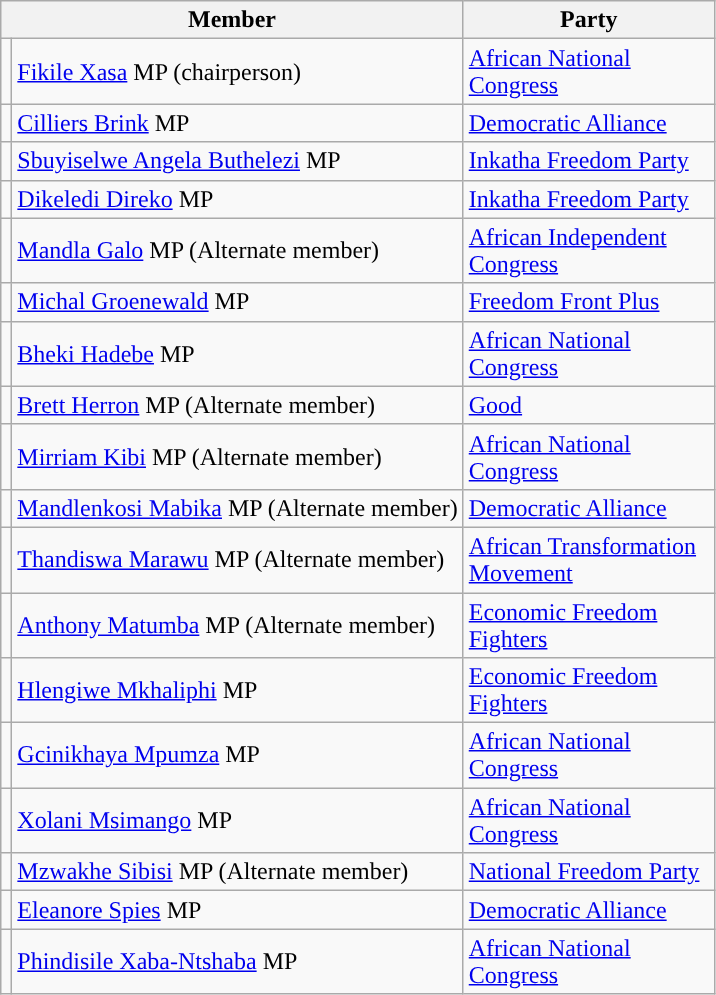<table class="wikitable">
<tr>
<th width="160px" colspan="2" valign="top">Member</th>
<th width="160px" valign="top">Party</th>
</tr>
<tr>
<td></td>
<td><a href='#'>Fikile Xasa</a> MP (chairperson)</td>
<td><a href='#'>African National Congress</a></td>
</tr>
<tr>
<td></td>
<td><a href='#'>Cilliers Brink</a> MP</td>
<td><a href='#'>Democratic Alliance</a></td>
</tr>
<tr>
<td></td>
<td><a href='#'>Sbuyiselwe Angela Buthelezi</a> MP</td>
<td><a href='#'>Inkatha Freedom Party</a></td>
</tr>
<tr>
<td></td>
<td><a href='#'>Dikeledi Direko</a> MP</td>
<td><a href='#'>Inkatha Freedom Party</a></td>
</tr>
<tr>
<td></td>
<td><a href='#'>Mandla Galo</a> MP (Alternate member)</td>
<td><a href='#'>African Independent Congress</a></td>
</tr>
<tr>
<td></td>
<td><a href='#'>Michal Groenewald</a> MP</td>
<td><a href='#'>Freedom Front Plus</a></td>
</tr>
<tr>
<td></td>
<td><a href='#'>Bheki Hadebe</a> MP</td>
<td><a href='#'>African National Congress</a></td>
</tr>
<tr>
<td></td>
<td><a href='#'>Brett Herron</a> MP (Alternate member)</td>
<td><a href='#'>Good</a></td>
</tr>
<tr>
<td></td>
<td><a href='#'>Mirriam Kibi</a> MP (Alternate member)</td>
<td><a href='#'>African National Congress</a></td>
</tr>
<tr>
<td></td>
<td><a href='#'>Mandlenkosi Mabika</a> MP (Alternate member)</td>
<td><a href='#'>Democratic Alliance</a></td>
</tr>
<tr>
<td></td>
<td><a href='#'>Thandiswa Marawu</a> MP (Alternate member)</td>
<td><a href='#'>African Transformation Movement</a></td>
</tr>
<tr>
<td></td>
<td><a href='#'>Anthony Matumba</a> MP (Alternate member)</td>
<td><a href='#'>Economic Freedom Fighters</a></td>
</tr>
<tr>
<td></td>
<td><a href='#'>Hlengiwe Mkhaliphi</a> MP</td>
<td><a href='#'>Economic Freedom Fighters</a></td>
</tr>
<tr>
<td></td>
<td><a href='#'>Gcinikhaya Mpumza</a> MP</td>
<td><a href='#'>African National Congress</a></td>
</tr>
<tr>
<td></td>
<td><a href='#'>Xolani Msimango</a> MP</td>
<td><a href='#'>African National Congress</a></td>
</tr>
<tr>
<td></td>
<td><a href='#'>Mzwakhe Sibisi</a> MP (Alternate member)</td>
<td><a href='#'>National Freedom Party</a></td>
</tr>
<tr>
<td></td>
<td><a href='#'>Eleanore Spies</a> MP</td>
<td><a href='#'>Democratic Alliance</a></td>
</tr>
<tr>
<td></td>
<td><a href='#'>Phindisile Xaba-Ntshaba</a> MP</td>
<td><a href='#'>African National Congress</a></td>
</tr>
</table>
